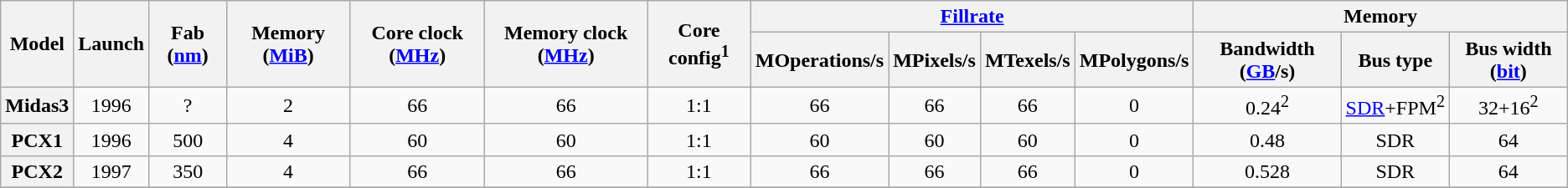<table class="wikitable" style="text-align: center">
<tr>
<th rowspan=2>Model</th>
<th rowspan=2>Launch</th>
<th rowspan=2>Fab (<a href='#'>nm</a>)</th>
<th rowspan=2>Memory (<a href='#'>MiB</a>)</th>
<th rowspan=2>Core clock (<a href='#'>MHz</a>)</th>
<th rowspan=2>Memory clock (<a href='#'>MHz</a>)</th>
<th rowspan=2>Core config<sup>1</sup></th>
<th colspan=4><a href='#'>Fillrate</a></th>
<th colspan=3>Memory</th>
</tr>
<tr>
<th>MOperations/s</th>
<th>MPixels/s</th>
<th>MTexels/s</th>
<th>MPolygons/s</th>
<th>Bandwidth (<a href='#'>GB</a>/s)</th>
<th>Bus type</th>
<th>Bus width (<a href='#'>bit</a>)</th>
</tr>
<tr>
<th>Midas3</th>
<td>1996</td>
<td>?</td>
<td>2</td>
<td>66</td>
<td>66</td>
<td>1:1</td>
<td>66</td>
<td>66</td>
<td>66</td>
<td>0</td>
<td>0.24<sup>2</sup></td>
<td><a href='#'>SDR</a>+FPM<sup>2</sup></td>
<td>32+16<sup>2</sup></td>
</tr>
<tr>
<th>PCX1</th>
<td>1996</td>
<td>500</td>
<td>4</td>
<td>60</td>
<td>60</td>
<td>1:1</td>
<td>60</td>
<td>60</td>
<td>60</td>
<td>0</td>
<td>0.48</td>
<td>SDR</td>
<td>64</td>
</tr>
<tr>
<th>PCX2</th>
<td>1997</td>
<td>350</td>
<td>4</td>
<td>66</td>
<td>66</td>
<td>1:1</td>
<td>66</td>
<td>66</td>
<td>66</td>
<td>0</td>
<td>0.528</td>
<td>SDR</td>
<td>64</td>
</tr>
<tr>
</tr>
</table>
